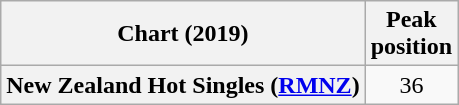<table class="wikitable plainrowheaders" style="text-align:center">
<tr>
<th scope="col">Chart (2019)</th>
<th scope="col">Peak<br>position</th>
</tr>
<tr>
<th scope="row">New Zealand Hot Singles (<a href='#'>RMNZ</a>)</th>
<td>36</td>
</tr>
</table>
